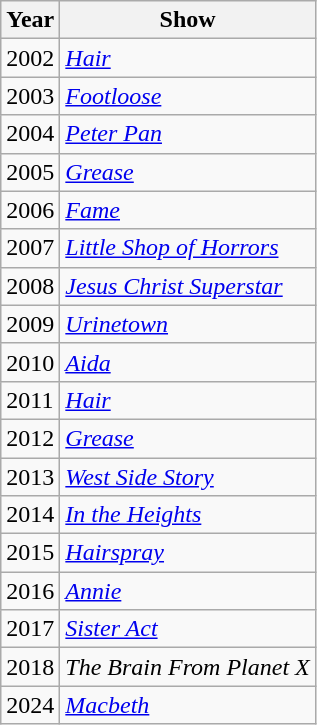<table class="wikitable">
<tr>
<th>Year</th>
<th>Show</th>
</tr>
<tr>
<td>2002</td>
<td><em><a href='#'>Hair</a></em></td>
</tr>
<tr>
<td>2003</td>
<td><em><a href='#'>Footloose</a></em></td>
</tr>
<tr>
<td>2004</td>
<td><em><a href='#'>Peter Pan</a></em></td>
</tr>
<tr>
<td>2005</td>
<td><em><a href='#'>Grease</a></em></td>
</tr>
<tr>
<td>2006</td>
<td><em><a href='#'>Fame</a></em></td>
</tr>
<tr>
<td>2007</td>
<td><em><a href='#'>Little Shop of Horrors</a></em></td>
</tr>
<tr>
<td>2008</td>
<td><em><a href='#'>Jesus Christ Superstar</a></em></td>
</tr>
<tr>
<td>2009</td>
<td><em><a href='#'>Urinetown</a></em></td>
</tr>
<tr>
<td>2010</td>
<td><em><a href='#'>Aida</a></em></td>
</tr>
<tr>
<td>2011</td>
<td><em><a href='#'>Hair</a></em></td>
</tr>
<tr>
<td>2012</td>
<td><em><a href='#'>Grease</a></em></td>
</tr>
<tr>
<td>2013</td>
<td><em><a href='#'>West Side Story</a></em></td>
</tr>
<tr>
<td>2014</td>
<td><em><a href='#'>In the Heights</a></em></td>
</tr>
<tr>
<td>2015</td>
<td><em><a href='#'>Hairspray</a></em></td>
</tr>
<tr>
<td>2016</td>
<td><em><a href='#'>Annie</a></em></td>
</tr>
<tr>
<td>2017</td>
<td><em><a href='#'>Sister Act</a></em></td>
</tr>
<tr>
<td>2018</td>
<td><em>The Brain From Planet X</em></td>
</tr>
<tr>
<td>2024</td>
<td><em><a href='#'>Macbeth</a></em></td>
</tr>
</table>
